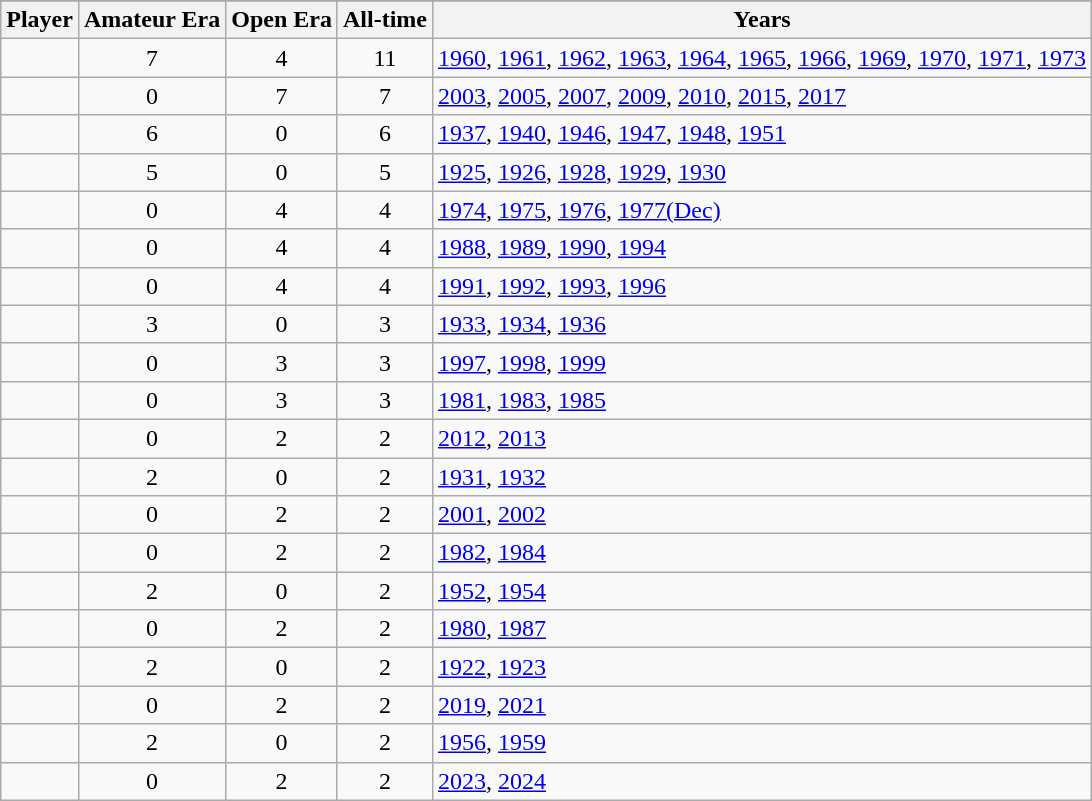<table class="sortable wikitable">
<tr style="background: #efefef">
</tr>
<tr>
<th>Player</th>
<th>Amateur Era</th>
<th>Open Era</th>
<th>All-time</th>
<th class="unsortable">Years</th>
</tr>
<tr>
<td></td>
<td align="center">7</td>
<td align="center">4</td>
<td align="center">11</td>
<td><a href='#'>1960</a>, <a href='#'>1961</a>, <a href='#'>1962</a>, <a href='#'>1963</a>, <a href='#'>1964</a>, <a href='#'>1965</a>, <a href='#'>1966</a>, <a href='#'>1969</a>, <a href='#'>1970</a>, <a href='#'>1971</a>, <a href='#'>1973</a></td>
</tr>
<tr>
<td></td>
<td align="center">0</td>
<td align="center">7</td>
<td align="center">7</td>
<td><a href='#'>2003</a>, <a href='#'>2005</a>, <a href='#'>2007</a>, <a href='#'>2009</a>, <a href='#'>2010</a>, <a href='#'>2015</a>, <a href='#'>2017</a></td>
</tr>
<tr>
<td></td>
<td align="center">6</td>
<td align="center">0</td>
<td align="center">6</td>
<td><a href='#'>1937</a>, <a href='#'>1940</a>, <a href='#'>1946</a>, <a href='#'>1947</a>, <a href='#'>1948</a>, <a href='#'>1951</a></td>
</tr>
<tr>
<td></td>
<td align="center">5</td>
<td align="center">0</td>
<td align="center">5</td>
<td><a href='#'>1925</a>, <a href='#'>1926</a>, <a href='#'>1928</a>, <a href='#'>1929</a>, <a href='#'>1930</a></td>
</tr>
<tr>
<td></td>
<td align="center">0</td>
<td align="center">4</td>
<td align="center">4</td>
<td><a href='#'>1974</a>, <a href='#'>1975</a>, <a href='#'>1976</a>, <a href='#'>1977(Dec)</a></td>
</tr>
<tr>
<td></td>
<td align="center">0</td>
<td align="center">4</td>
<td align="center">4</td>
<td><a href='#'>1988</a>, <a href='#'>1989</a>, <a href='#'>1990</a>, <a href='#'>1994</a></td>
</tr>
<tr>
<td>    </td>
<td align="center">0</td>
<td align="center">4</td>
<td align="center">4</td>
<td><a href='#'>1991</a>, <a href='#'>1992</a>, <a href='#'>1993</a>, <a href='#'>1996</a></td>
</tr>
<tr>
<td></td>
<td align="center">3</td>
<td align="center">0</td>
<td align="center">3</td>
<td><a href='#'>1933</a>, <a href='#'>1934</a>, <a href='#'>1936</a></td>
</tr>
<tr>
<td></td>
<td align="center">0</td>
<td align="center">3</td>
<td align="center">3</td>
<td><a href='#'>1997</a>, <a href='#'>1998</a>, <a href='#'>1999</a></td>
</tr>
<tr>
<td></td>
<td align="center">0</td>
<td align="center">3</td>
<td align="center">3</td>
<td><a href='#'>1981</a>, <a href='#'>1983</a>, <a href='#'>1985</a></td>
</tr>
<tr>
<td></td>
<td align="center">0</td>
<td align="center">2</td>
<td align="center">2</td>
<td><a href='#'>2012</a>, <a href='#'>2013</a></td>
</tr>
<tr>
<td></td>
<td align="center">2</td>
<td align="center">0</td>
<td align="center">2</td>
<td><a href='#'>1931</a>, <a href='#'>1932</a></td>
</tr>
<tr>
<td></td>
<td align="center">0</td>
<td align="center">2</td>
<td align="center">2</td>
<td><a href='#'>2001</a>, <a href='#'>2002</a></td>
</tr>
<tr>
<td></td>
<td align="center">0</td>
<td align="center">2</td>
<td align="center">2</td>
<td><a href='#'>1982</a>, <a href='#'>1984</a></td>
</tr>
<tr>
<td></td>
<td align="center">2</td>
<td align="center">0</td>
<td align="center">2</td>
<td><a href='#'>1952</a>, <a href='#'>1954</a></td>
</tr>
<tr>
<td></td>
<td align="center">0</td>
<td align="center">2</td>
<td align="center">2</td>
<td><a href='#'>1980</a>, <a href='#'>1987</a></td>
</tr>
<tr>
<td></td>
<td align="center">2</td>
<td align="center">0</td>
<td align="center">2</td>
<td><a href='#'>1922</a>, <a href='#'>1923</a></td>
</tr>
<tr>
<td></td>
<td align="center">0</td>
<td align="center">2</td>
<td align="center">2</td>
<td><a href='#'>2019</a>, <a href='#'>2021</a></td>
</tr>
<tr>
<td></td>
<td align="center">2</td>
<td align="center">0</td>
<td align="center">2</td>
<td><a href='#'>1956</a>, <a href='#'>1959</a></td>
</tr>
<tr>
<td> </td>
<td align="center">0</td>
<td align="center">2</td>
<td align="center">2</td>
<td><a href='#'>2023</a>, <a href='#'>2024</a></td>
</tr>
</table>
